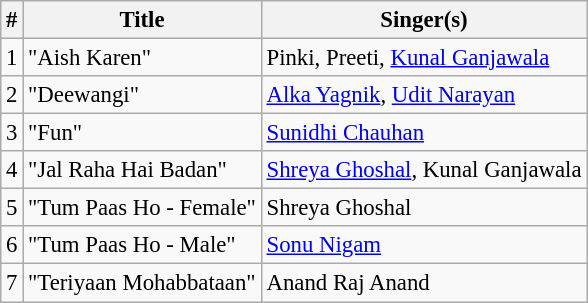<table class="wikitable" style="font-size:95%;">
<tr>
<th>#</th>
<th>Title</th>
<th>Singer(s)</th>
</tr>
<tr>
<td>1</td>
<td>"Aish Karen"</td>
<td>Pinki, Preeti, <a href='#'>Kunal Ganjawala</a></td>
</tr>
<tr>
<td>2</td>
<td>"Deewangi"</td>
<td><a href='#'>Alka Yagnik</a>, <a href='#'>Udit Narayan</a></td>
</tr>
<tr>
<td>3</td>
<td>"Fun"</td>
<td><a href='#'>Sunidhi Chauhan</a></td>
</tr>
<tr>
<td>4</td>
<td>"Jal Raha Hai Badan"</td>
<td><a href='#'>Shreya Ghoshal</a>, Kunal Ganjawala</td>
</tr>
<tr>
<td>5</td>
<td>"Tum Paas Ho - Female"</td>
<td>Shreya Ghoshal</td>
</tr>
<tr>
<td>6</td>
<td>"Tum Paas Ho - Male"</td>
<td><a href='#'>Sonu Nigam</a></td>
</tr>
<tr>
<td>7</td>
<td>"Teriyaan Mohabbataan"</td>
<td>Anand Raj Anand</td>
</tr>
</table>
